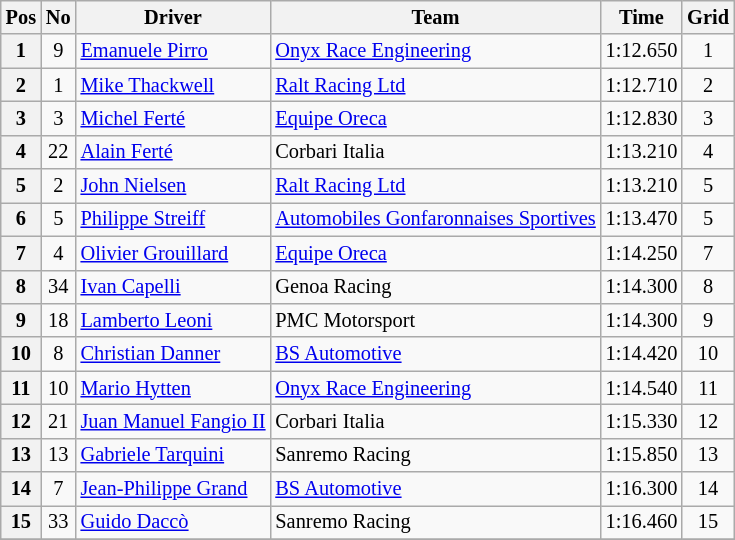<table class="wikitable" style="font-size: 85%;">
<tr>
<th>Pos</th>
<th>No</th>
<th>Driver</th>
<th>Team</th>
<th>Time</th>
<th>Grid</th>
</tr>
<tr>
<th>1</th>
<td align="center">9</td>
<td> <a href='#'>Emanuele Pirro</a></td>
<td><a href='#'>Onyx Race Engineering</a></td>
<td>1:12.650</td>
<td align="center">1</td>
</tr>
<tr>
<th>2</th>
<td align="center">1</td>
<td> <a href='#'>Mike Thackwell</a></td>
<td><a href='#'>Ralt Racing Ltd</a></td>
<td>1:12.710</td>
<td align="center">2</td>
</tr>
<tr>
<th>3</th>
<td align="center">3</td>
<td> <a href='#'>Michel Ferté</a></td>
<td><a href='#'>Equipe Oreca</a></td>
<td>1:12.830</td>
<td align="center">3</td>
</tr>
<tr>
<th>4</th>
<td align="center">22</td>
<td> <a href='#'>Alain Ferté</a></td>
<td>Corbari Italia</td>
<td>1:13.210</td>
<td align="center">4</td>
</tr>
<tr>
<th>5</th>
<td align="center">2</td>
<td> <a href='#'>John Nielsen</a></td>
<td><a href='#'>Ralt Racing Ltd</a></td>
<td>1:13.210</td>
<td align="center">5</td>
</tr>
<tr>
<th>6</th>
<td align="center">5</td>
<td> <a href='#'>Philippe Streiff</a></td>
<td><a href='#'>Automobiles Gonfaronnaises Sportives</a></td>
<td>1:13.470</td>
<td align="center">5</td>
</tr>
<tr>
<th>7</th>
<td align="center">4</td>
<td> <a href='#'>Olivier Grouillard</a></td>
<td><a href='#'>Equipe Oreca</a></td>
<td>1:14.250</td>
<td align="center">7</td>
</tr>
<tr>
<th>8</th>
<td align="center">34</td>
<td> <a href='#'>Ivan Capelli</a></td>
<td>Genoa Racing</td>
<td>1:14.300</td>
<td align="center">8</td>
</tr>
<tr>
<th>9</th>
<td align="center">18</td>
<td> <a href='#'>Lamberto Leoni</a></td>
<td>PMC Motorsport</td>
<td>1:14.300</td>
<td align="center">9</td>
</tr>
<tr>
<th>10</th>
<td align="center">8</td>
<td> <a href='#'>Christian Danner</a></td>
<td><a href='#'>BS Automotive</a></td>
<td>1:14.420</td>
<td align="center">10</td>
</tr>
<tr>
<th>11</th>
<td align="center">10</td>
<td> <a href='#'>Mario Hytten</a></td>
<td><a href='#'>Onyx Race Engineering</a></td>
<td>1:14.540</td>
<td align="center">11</td>
</tr>
<tr>
<th>12</th>
<td align="center">21</td>
<td> <a href='#'>Juan Manuel Fangio II</a></td>
<td>Corbari Italia</td>
<td>1:15.330</td>
<td align="center">12</td>
</tr>
<tr>
<th>13</th>
<td align="center">13</td>
<td> <a href='#'>Gabriele Tarquini</a></td>
<td>Sanremo Racing</td>
<td>1:15.850</td>
<td align="center">13</td>
</tr>
<tr>
<th>14</th>
<td align="center">7</td>
<td> <a href='#'>Jean-Philippe Grand</a></td>
<td><a href='#'>BS Automotive</a></td>
<td>1:16.300</td>
<td align="center">14</td>
</tr>
<tr>
<th>15</th>
<td align="center">33</td>
<td> <a href='#'>Guido Daccò</a></td>
<td>Sanremo Racing</td>
<td>1:16.460</td>
<td align="center">15</td>
</tr>
<tr>
</tr>
</table>
